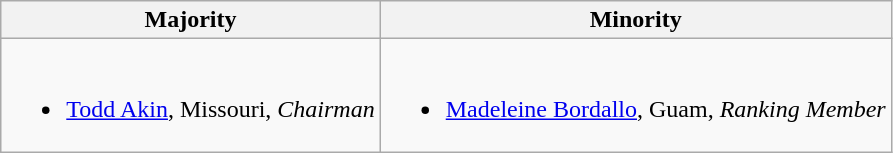<table class=wikitable>
<tr>
<th>Majority</th>
<th>Minority</th>
</tr>
<tr>
<td><br><ul><li><a href='#'>Todd Akin</a>, Missouri, <em>Chairman</em></li></ul></td>
<td><br><ul><li><a href='#'>Madeleine Bordallo</a>, Guam, <em>Ranking Member</em></li></ul></td>
</tr>
</table>
